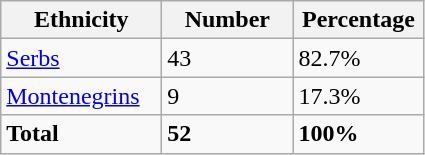<table class="wikitable">
<tr>
<th width="100px">Ethnicity</th>
<th width="80px">Number</th>
<th width="80px">Percentage</th>
</tr>
<tr>
<td><a href='#'>Serbs</a></td>
<td>43</td>
<td>82.7%</td>
</tr>
<tr>
<td><a href='#'>Montenegrins</a></td>
<td>9</td>
<td>17.3%</td>
</tr>
<tr>
<td><strong>Total</strong></td>
<td><strong>52</strong></td>
<td><strong>100%</strong></td>
</tr>
</table>
